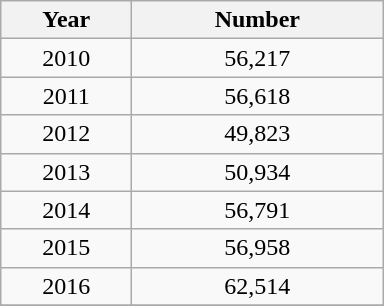<table class="wikitable">
<tr>
<th scope="col" style="width:80px;">Year</th>
<th scope="col" style="width:160px;">Number</th>
</tr>
<tr align=center>
<td>2010</td>
<td>56,217</td>
</tr>
<tr align=center>
<td>2011</td>
<td>56,618</td>
</tr>
<tr align=center>
<td>2012</td>
<td>49,823</td>
</tr>
<tr align=center>
<td>2013</td>
<td>50,934</td>
</tr>
<tr align=center>
<td>2014</td>
<td>56,791</td>
</tr>
<tr align=center>
<td>2015</td>
<td>56,958</td>
</tr>
<tr align=center>
<td>2016</td>
<td>62,514</td>
</tr>
<tr>
</tr>
</table>
